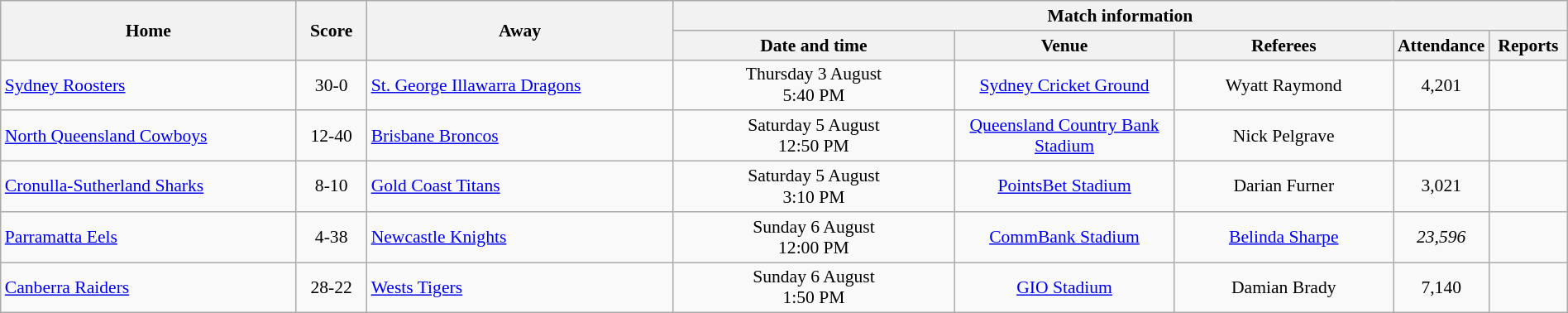<table class="wikitable" width="100%" style="border-collapse:collapse; font-size:90%; text-align:center;">
<tr>
<th rowspan="2">Home</th>
<th rowspan="2" text-align:center;>Score</th>
<th rowspan="2">Away</th>
<th colspan="6">Match information</th>
</tr>
<tr>
<th width="18%">Date and time</th>
<th width="14%">Venue</th>
<th width="14%">Referees</th>
<th width="5%">Attendance</th>
<th width="5%">Reports</th>
</tr>
<tr>
<td align="left"> <a href='#'>Sydney Roosters</a></td>
<td>30-0</td>
<td align="left"> <a href='#'>St. George Illawarra Dragons</a></td>
<td>Thursday 3 August<br>5:40 PM </td>
<td><a href='#'>Sydney Cricket Ground</a></td>
<td>Wyatt Raymond</td>
<td>4,201</td>
<td></td>
</tr>
<tr>
<td align="left"> <a href='#'>North Queensland Cowboys</a></td>
<td>12-40</td>
<td align="left"> <a href='#'>Brisbane Broncos</a></td>
<td>Saturday 5 August<br>12:50 PM </td>
<td><a href='#'>Queensland Country Bank Stadium</a></td>
<td>Nick Pelgrave</td>
<td></td>
<td></td>
</tr>
<tr>
<td align="left"> <a href='#'>Cronulla-Sutherland Sharks</a></td>
<td>8-10</td>
<td align="left"> <a href='#'>Gold Coast Titans</a></td>
<td>Saturday 5 August<br>3:10 PM</td>
<td><a href='#'>PointsBet Stadium</a></td>
<td>Darian Furner</td>
<td>3,021</td>
<td></td>
</tr>
<tr>
<td align="left"> <a href='#'>Parramatta Eels</a></td>
<td>4-38</td>
<td align="left"> <a href='#'>Newcastle Knights</a></td>
<td>Sunday 6 August<br>12:00 PM </td>
<td><a href='#'>CommBank Stadium</a></td>
<td><a href='#'>Belinda Sharpe</a></td>
<td><em>23,596</em></td>
<td></td>
</tr>
<tr>
<td align="left"> <a href='#'>Canberra Raiders</a></td>
<td>28-22</td>
<td align="left"> <a href='#'>Wests Tigers</a></td>
<td>Sunday 6 August<br>1:50 PM </td>
<td><a href='#'>GIO Stadium</a></td>
<td>Damian Brady</td>
<td>7,140</td>
<td></td>
</tr>
</table>
